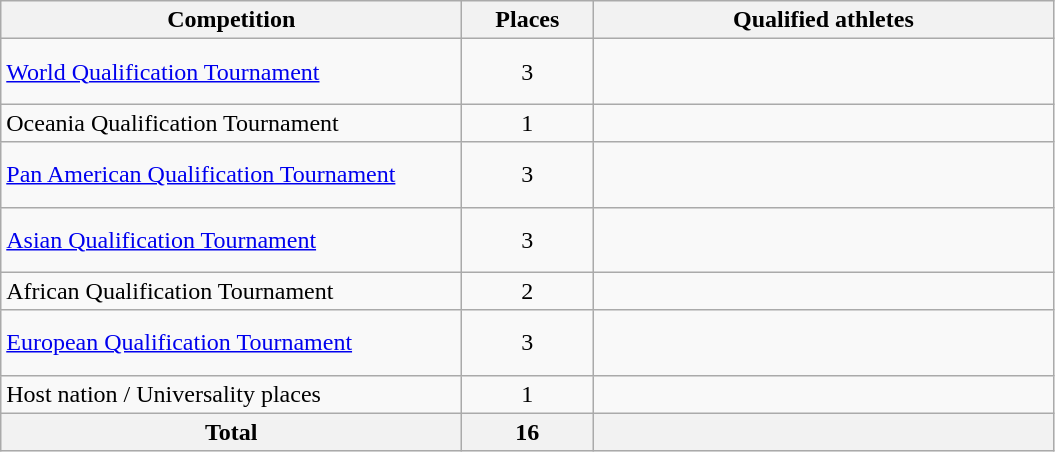<table class = "wikitable">
<tr>
<th width=300>Competition</th>
<th width=80>Places</th>
<th width=300>Qualified athletes</th>
</tr>
<tr>
<td><a href='#'>World Qualification Tournament</a></td>
<td align="center">3</td>
<td><br><br></td>
</tr>
<tr>
<td>Oceania Qualification Tournament</td>
<td align="center">1</td>
<td></td>
</tr>
<tr>
<td><a href='#'>Pan American Qualification Tournament</a></td>
<td align="center">3</td>
<td><br><br></td>
</tr>
<tr>
<td><a href='#'>Asian Qualification Tournament</a></td>
<td align="center">3</td>
<td><br><br></td>
</tr>
<tr>
<td>African Qualification Tournament</td>
<td align="center">2</td>
<td><br></td>
</tr>
<tr>
<td><a href='#'>European Qualification Tournament</a></td>
<td align="center">3</td>
<td><br><br></td>
</tr>
<tr>
<td>Host nation / Universality places</td>
<td align="center">1</td>
<td></td>
</tr>
<tr>
<th>Total</th>
<th>16</th>
<th></th>
</tr>
</table>
